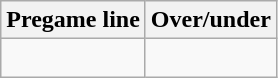<table class="wikitable">
<tr align="center">
<th style=>Pregame line</th>
<th style=>Over/under</th>
</tr>
<tr align="center">
<td></td>
<td> </td>
</tr>
</table>
